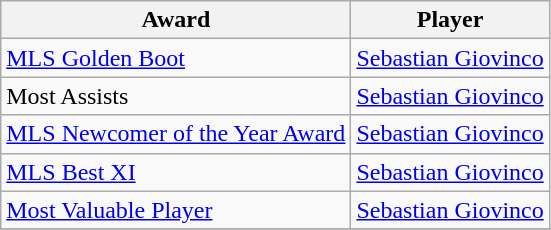<table class=wikitable>
<tr>
<th>Award</th>
<th>Player</th>
</tr>
<tr>
<td><a href='#'>MLS Golden Boot</a></td>
<td> <a href='#'>Sebastian Giovinco</a></td>
</tr>
<tr>
<td>Most Assists</td>
<td> <a href='#'>Sebastian Giovinco</a></td>
</tr>
<tr>
<td><a href='#'>MLS Newcomer of the Year Award</a></td>
<td> <a href='#'>Sebastian Giovinco</a></td>
</tr>
<tr>
<td><a href='#'>MLS Best XI</a></td>
<td> <a href='#'>Sebastian Giovinco</a></td>
</tr>
<tr>
<td><a href='#'>Most Valuable Player</a></td>
<td> <a href='#'>Sebastian Giovinco</a></td>
</tr>
<tr>
</tr>
</table>
